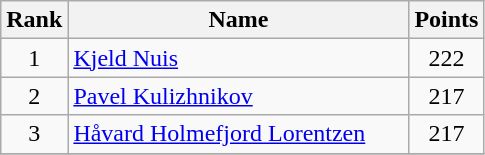<table class="wikitable" border="1" style="text-align:center">
<tr>
<th width=30>Rank</th>
<th width=220>Name</th>
<th width=25>Points</th>
</tr>
<tr>
<td>1</td>
<td align="left"> <a href='#'>Kjeld Nuis</a></td>
<td>222</td>
</tr>
<tr>
<td>2</td>
<td align="left"> <a href='#'>Pavel Kulizhnikov</a></td>
<td>217</td>
</tr>
<tr>
<td>3</td>
<td align="left"> <a href='#'>Håvard Holmefjord Lorentzen</a></td>
<td>217</td>
</tr>
<tr>
</tr>
</table>
